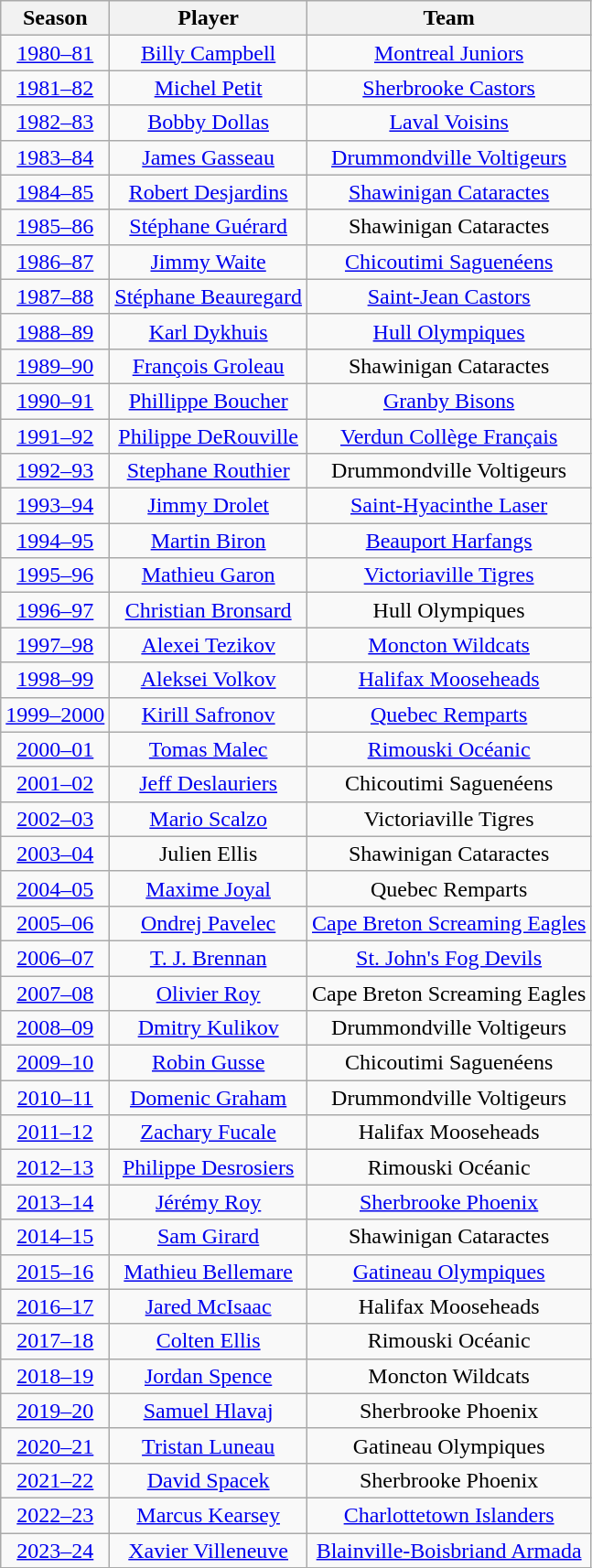<table class="wikitable" style="text-align:center">
<tr>
<th>Season</th>
<th>Player</th>
<th>Team</th>
</tr>
<tr>
<td><a href='#'>1980–81</a></td>
<td><a href='#'>Billy Campbell</a></td>
<td><a href='#'>Montreal Juniors</a></td>
</tr>
<tr>
<td><a href='#'>1981–82</a></td>
<td><a href='#'>Michel Petit</a></td>
<td><a href='#'>Sherbrooke Castors</a></td>
</tr>
<tr>
<td><a href='#'>1982–83</a></td>
<td><a href='#'>Bobby Dollas</a></td>
<td><a href='#'>Laval Voisins</a></td>
</tr>
<tr>
<td><a href='#'>1983–84</a></td>
<td><a href='#'>James Gasseau</a></td>
<td><a href='#'>Drummondville Voltigeurs</a></td>
</tr>
<tr>
<td><a href='#'>1984–85</a></td>
<td><a href='#'>Robert Desjardins</a></td>
<td><a href='#'>Shawinigan Cataractes</a></td>
</tr>
<tr>
<td><a href='#'>1985–86</a></td>
<td><a href='#'>Stéphane Guérard</a></td>
<td>Shawinigan Cataractes</td>
</tr>
<tr>
<td><a href='#'>1986–87</a></td>
<td><a href='#'>Jimmy Waite</a></td>
<td><a href='#'>Chicoutimi Saguenéens</a></td>
</tr>
<tr>
<td><a href='#'>1987–88</a></td>
<td><a href='#'>Stéphane Beauregard</a></td>
<td><a href='#'>Saint-Jean Castors</a></td>
</tr>
<tr>
<td><a href='#'>1988–89</a></td>
<td><a href='#'>Karl Dykhuis</a></td>
<td><a href='#'>Hull Olympiques</a></td>
</tr>
<tr>
<td><a href='#'>1989–90</a></td>
<td><a href='#'>François Groleau</a></td>
<td>Shawinigan Cataractes</td>
</tr>
<tr>
<td><a href='#'>1990–91</a></td>
<td><a href='#'>Phillippe Boucher</a></td>
<td><a href='#'>Granby Bisons</a></td>
</tr>
<tr>
<td><a href='#'>1991–92</a></td>
<td><a href='#'>Philippe DeRouville</a></td>
<td><a href='#'>Verdun Collège Français</a></td>
</tr>
<tr>
<td><a href='#'>1992–93</a></td>
<td><a href='#'>Stephane Routhier</a></td>
<td>Drummondville Voltigeurs</td>
</tr>
<tr>
<td><a href='#'>1993–94</a></td>
<td><a href='#'>Jimmy Drolet</a></td>
<td><a href='#'>Saint-Hyacinthe Laser</a></td>
</tr>
<tr>
<td><a href='#'>1994–95</a></td>
<td><a href='#'>Martin Biron</a></td>
<td><a href='#'>Beauport Harfangs</a></td>
</tr>
<tr>
<td><a href='#'>1995–96</a></td>
<td><a href='#'>Mathieu Garon</a></td>
<td><a href='#'>Victoriaville Tigres</a></td>
</tr>
<tr>
<td><a href='#'>1996–97</a></td>
<td><a href='#'>Christian Bronsard</a></td>
<td>Hull Olympiques</td>
</tr>
<tr>
<td><a href='#'>1997–98</a></td>
<td><a href='#'>Alexei Tezikov</a></td>
<td><a href='#'>Moncton Wildcats</a></td>
</tr>
<tr>
<td><a href='#'>1998–99</a></td>
<td><a href='#'>Aleksei Volkov</a></td>
<td><a href='#'>Halifax Mooseheads</a></td>
</tr>
<tr>
<td><a href='#'>1999–2000</a></td>
<td><a href='#'>Kirill Safronov</a></td>
<td><a href='#'>Quebec Remparts</a></td>
</tr>
<tr>
<td><a href='#'>2000–01</a></td>
<td><a href='#'>Tomas Malec</a></td>
<td><a href='#'>Rimouski Océanic</a></td>
</tr>
<tr>
<td><a href='#'>2001–02</a></td>
<td><a href='#'>Jeff Deslauriers</a></td>
<td>Chicoutimi Saguenéens</td>
</tr>
<tr>
<td><a href='#'>2002–03</a></td>
<td><a href='#'>Mario Scalzo</a></td>
<td>Victoriaville Tigres</td>
</tr>
<tr>
<td><a href='#'>2003–04</a></td>
<td>Julien Ellis</td>
<td>Shawinigan Cataractes</td>
</tr>
<tr>
<td><a href='#'>2004–05</a></td>
<td><a href='#'>Maxime Joyal</a></td>
<td>Quebec Remparts</td>
</tr>
<tr>
<td><a href='#'>2005–06</a></td>
<td><a href='#'>Ondrej Pavelec</a></td>
<td><a href='#'>Cape Breton Screaming Eagles</a></td>
</tr>
<tr>
<td><a href='#'>2006–07</a></td>
<td><a href='#'>T. J. Brennan</a></td>
<td><a href='#'>St. John's Fog Devils</a></td>
</tr>
<tr>
<td><a href='#'>2007–08</a></td>
<td><a href='#'>Olivier Roy</a></td>
<td>Cape Breton Screaming Eagles</td>
</tr>
<tr>
<td><a href='#'>2008–09</a></td>
<td><a href='#'>Dmitry Kulikov</a></td>
<td>Drummondville Voltigeurs</td>
</tr>
<tr>
<td><a href='#'>2009–10</a></td>
<td><a href='#'>Robin Gusse</a></td>
<td>Chicoutimi Saguenéens</td>
</tr>
<tr>
<td><a href='#'>2010–11</a></td>
<td><a href='#'>Domenic Graham</a></td>
<td>Drummondville Voltigeurs</td>
</tr>
<tr>
<td><a href='#'>2011–12</a></td>
<td><a href='#'>Zachary Fucale</a></td>
<td>Halifax Mooseheads</td>
</tr>
<tr>
<td><a href='#'>2012–13</a></td>
<td><a href='#'>Philippe Desrosiers</a></td>
<td>Rimouski Océanic</td>
</tr>
<tr>
<td><a href='#'>2013–14</a></td>
<td><a href='#'>Jérémy Roy</a></td>
<td><a href='#'>Sherbrooke Phoenix</a></td>
</tr>
<tr>
<td><a href='#'>2014–15</a></td>
<td><a href='#'>Sam Girard</a></td>
<td>Shawinigan Cataractes</td>
</tr>
<tr>
<td><a href='#'>2015–16</a></td>
<td><a href='#'>Mathieu Bellemare</a></td>
<td><a href='#'>Gatineau Olympiques</a></td>
</tr>
<tr>
<td><a href='#'>2016–17</a></td>
<td><a href='#'>Jared McIsaac</a></td>
<td>Halifax Mooseheads</td>
</tr>
<tr>
<td><a href='#'>2017–18</a></td>
<td><a href='#'>Colten Ellis</a></td>
<td>Rimouski Océanic</td>
</tr>
<tr>
<td><a href='#'>2018–19</a></td>
<td><a href='#'>Jordan Spence</a></td>
<td>Moncton Wildcats</td>
</tr>
<tr>
<td><a href='#'>2019–20</a></td>
<td><a href='#'>Samuel Hlavaj</a></td>
<td>Sherbrooke Phoenix</td>
</tr>
<tr>
<td><a href='#'>2020–21</a></td>
<td><a href='#'>Tristan Luneau</a></td>
<td>Gatineau Olympiques</td>
</tr>
<tr>
<td><a href='#'>2021–22</a></td>
<td><a href='#'>David Spacek</a></td>
<td>Sherbrooke Phoenix</td>
</tr>
<tr>
<td><a href='#'>2022–23</a></td>
<td><a href='#'>Marcus Kearsey</a></td>
<td><a href='#'>Charlottetown Islanders</a></td>
</tr>
<tr>
<td><a href='#'>2023–24</a></td>
<td><a href='#'>Xavier Villeneuve</a></td>
<td><a href='#'>Blainville-Boisbriand Armada</a></td>
</tr>
</table>
